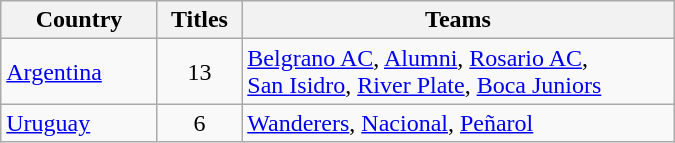<table class="wikitable sortable" style="text-align:left" width="450">
<tr>
<th width=100px>Country</th>
<th width=50px>Titles</th>
<th width=300px>Teams</th>
</tr>
<tr>
<td> <a href='#'>Argentina</a></td>
<td align="center">13</td>
<td><a href='#'>Belgrano AC</a>, <a href='#'>Alumni</a>, <a href='#'>Rosario AC</a>,<br> <a href='#'>San Isidro</a>, <a href='#'>River Plate</a>, <a href='#'>Boca Juniors</a></td>
</tr>
<tr>
<td> <a href='#'>Uruguay</a></td>
<td align="center">6</td>
<td><a href='#'>Wanderers</a>, <a href='#'>Nacional</a>, <a href='#'>Peñarol</a></td>
</tr>
</table>
